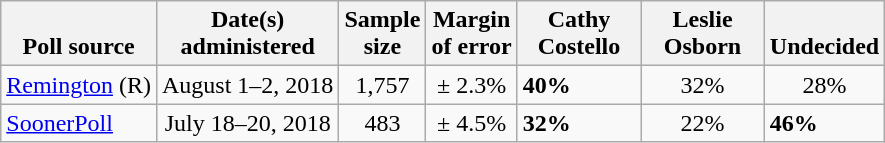<table class="wikitable">
<tr valign=bottom>
<th>Poll source</th>
<th>Date(s)<br>administered</th>
<th>Sample<br>size</th>
<th>Margin<br>of error</th>
<th style="width:75px;">Cathy<br>Costello</th>
<th style="width:75px;">Leslie<br>Osborn</th>
<th>Undecided</th>
</tr>
<tr>
<td><a href='#'>Remington</a> (R)</td>
<td align=center>August 1–2, 2018</td>
<td align=center>1,757</td>
<td align=center>± 2.3%</td>
<td><strong>40%</strong></td>
<td align=center>32%</td>
<td align=center>28%</td>
</tr>
<tr>
<td><a href='#'>SoonerPoll</a></td>
<td align=center>July 18–20, 2018</td>
<td align=center>483</td>
<td align=center>± 4.5%</td>
<td><strong>32%</strong></td>
<td align=center>22%</td>
<td><strong>46%</strong></td>
</tr>
</table>
